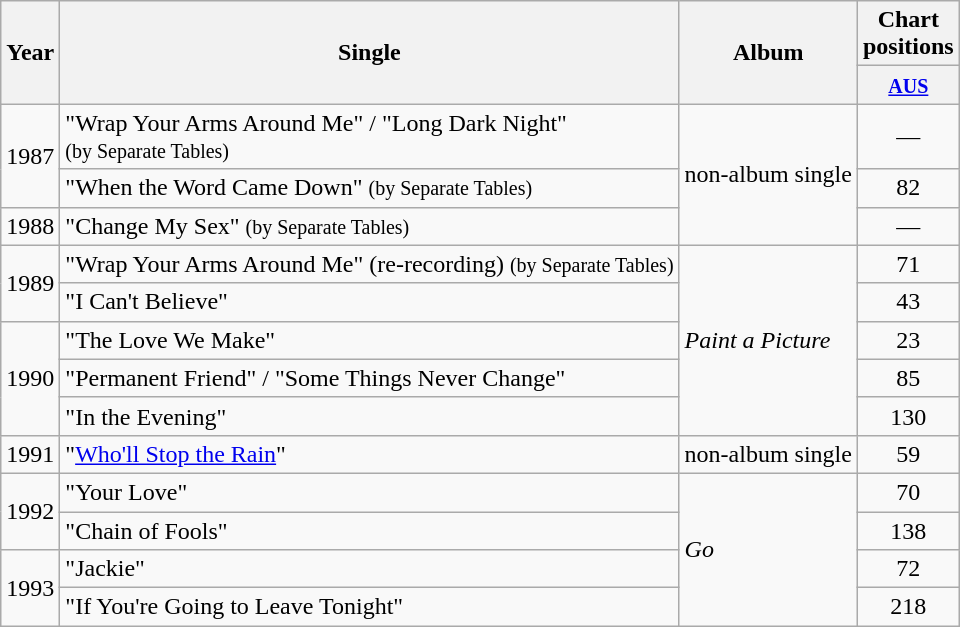<table class="wikitable">
<tr>
<th rowspan="2">Year</th>
<th rowspan="2">Single</th>
<th rowspan="2">Album</th>
<th colspan="1">Chart<br>positions</th>
</tr>
<tr>
<th><small><a href='#'>AUS</a></small><br></th>
</tr>
<tr>
<td rowspan="2">1987</td>
<td>"Wrap Your Arms Around Me" / "Long Dark Night"<br><small>(by Separate Tables)</small></td>
<td rowspan="3">non-album single</td>
<td align="center">—</td>
</tr>
<tr>
<td>"When the Word Came Down" <small>(by Separate Tables)</small></td>
<td align="center">82</td>
</tr>
<tr>
<td>1988</td>
<td>"Change My Sex" <small>(by Separate Tables)</small></td>
<td align="center">—</td>
</tr>
<tr>
<td rowspan="2">1989</td>
<td>"Wrap Your Arms Around Me" (re-recording) <small>(by Separate Tables)</small></td>
<td rowspan="5"><em>Paint a Picture</em></td>
<td align="center">71</td>
</tr>
<tr>
<td>"I Can't Believe"</td>
<td align="center">43</td>
</tr>
<tr>
<td rowspan="3">1990</td>
<td>"The Love We Make"</td>
<td align="center">23</td>
</tr>
<tr>
<td>"Permanent Friend" / "Some Things Never Change"</td>
<td align="center">85</td>
</tr>
<tr>
<td>"In the Evening"</td>
<td align="center">130</td>
</tr>
<tr>
<td>1991</td>
<td>"<a href='#'>Who'll Stop the Rain</a>"</td>
<td>non-album single</td>
<td align="center">59</td>
</tr>
<tr>
<td rowspan="2">1992</td>
<td>"Your Love"</td>
<td rowspan="4"><em>Go</em></td>
<td align="center">70</td>
</tr>
<tr>
<td>"Chain of Fools"</td>
<td align="center">138</td>
</tr>
<tr>
<td rowspan=2">1993</td>
<td>"Jackie"</td>
<td align="center">72</td>
</tr>
<tr>
<td>"If You're Going to Leave Tonight"</td>
<td align="center">218</td>
</tr>
</table>
